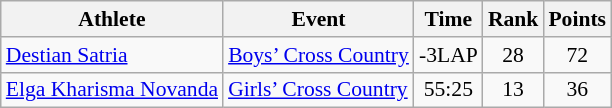<table class="wikitable" border="1" style="font-size:90%">
<tr>
<th>Athlete</th>
<th>Event</th>
<th>Time</th>
<th>Rank</th>
<th>Points</th>
</tr>
<tr>
<td><a href='#'>Destian Satria</a></td>
<td><a href='#'>Boys’ Cross Country</a></td>
<td align=center>-3LAP</td>
<td align=center>28</td>
<td align=center>72</td>
</tr>
<tr>
<td><a href='#'>Elga Kharisma Novanda</a></td>
<td><a href='#'>Girls’ Cross Country</a></td>
<td align=center>55:25</td>
<td align=center>13</td>
<td align=center>36</td>
</tr>
</table>
